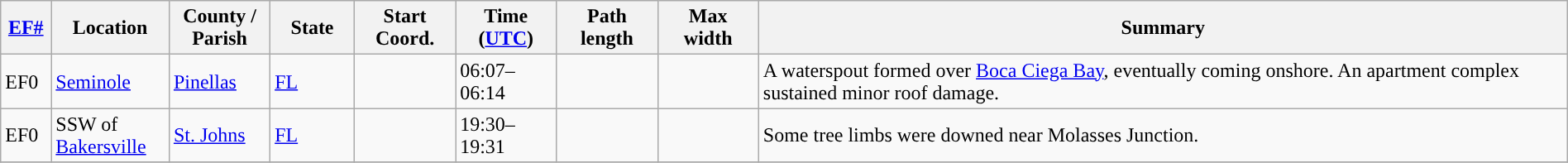<table class="wikitable sortable" style="width:100%;">
<tr>
<th scope="col"  style="width:3%; text-align:center;"><a href='#'>EF#</a></th>
<th scope="col"  style="width:7%; text-align:center;" class="unsortable">Location</th>
<th scope="col"  style="width:6%; text-align:center;" class="unsortable">County / Parish</th>
<th scope="col"  style="width:5%; text-align:center;">State</th>
<th scope="col"  style="width:6%; text-align:center;">Start Coord.</th>
<th scope="col"  style="width:6%; text-align:center;">Time (<a href='#'>UTC</a>)</th>
<th scope="col"  style="width:6%; text-align:center;">Path length</th>
<th scope="col"  style="width:6%; text-align:center;">Max width</th>
<th scope="col" class="unsortable" style="width:48%; text-align:center;">Summary</th>
</tr>
<tr>
<td>EF0</td>
<td><a href='#'>Seminole</a></td>
<td><a href='#'>Pinellas</a></td>
<td><a href='#'>FL</a></td>
<td></td>
<td>06:07–06:14</td>
<td></td>
<td></td>
<td>A waterspout formed over <a href='#'>Boca Ciega Bay</a>, eventually coming onshore. An apartment complex sustained minor roof damage.</td>
</tr>
<tr>
<td>EF0</td>
<td>SSW of <a href='#'>Bakersville</a></td>
<td><a href='#'>St. Johns</a></td>
<td><a href='#'>FL</a></td>
<td></td>
<td>19:30–19:31</td>
<td></td>
<td></td>
<td>Some tree limbs were downed near Molasses Junction.</td>
</tr>
<tr>
</tr>
</table>
